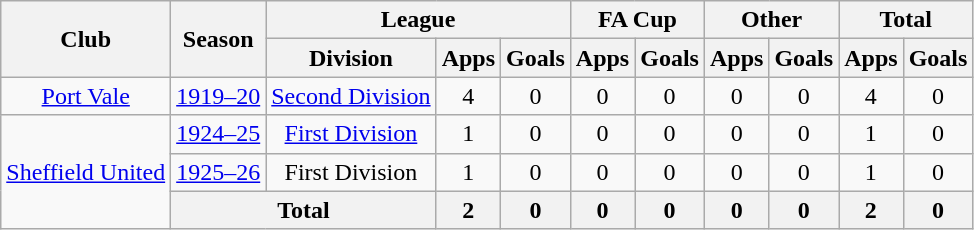<table class="wikitable" style="text-align: center;">
<tr>
<th rowspan="2">Club</th>
<th rowspan="2">Season</th>
<th colspan="3">League</th>
<th colspan="2">FA Cup</th>
<th colspan="2">Other</th>
<th colspan="2">Total</th>
</tr>
<tr>
<th>Division</th>
<th>Apps</th>
<th>Goals</th>
<th>Apps</th>
<th>Goals</th>
<th>Apps</th>
<th>Goals</th>
<th>Apps</th>
<th>Goals</th>
</tr>
<tr>
<td><a href='#'>Port Vale</a></td>
<td><a href='#'>1919–20</a></td>
<td><a href='#'>Second Division</a></td>
<td>4</td>
<td>0</td>
<td>0</td>
<td>0</td>
<td>0</td>
<td>0</td>
<td>4</td>
<td>0</td>
</tr>
<tr>
<td rowspan="3"><a href='#'>Sheffield United</a></td>
<td><a href='#'>1924–25</a></td>
<td><a href='#'>First Division</a></td>
<td>1</td>
<td>0</td>
<td>0</td>
<td>0</td>
<td>0</td>
<td>0</td>
<td>1</td>
<td>0</td>
</tr>
<tr>
<td><a href='#'>1925–26</a></td>
<td>First Division</td>
<td>1</td>
<td>0</td>
<td>0</td>
<td>0</td>
<td>0</td>
<td>0</td>
<td>1</td>
<td>0</td>
</tr>
<tr>
<th colspan="2">Total</th>
<th>2</th>
<th>0</th>
<th>0</th>
<th>0</th>
<th>0</th>
<th>0</th>
<th>2</th>
<th>0</th>
</tr>
</table>
